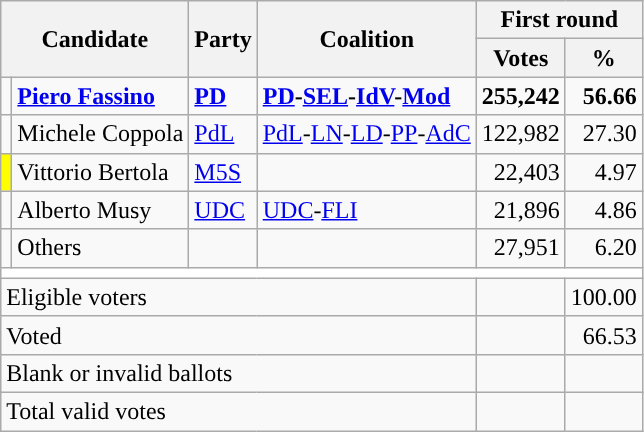<table class="wikitable centre">
<tr>
<th scope="col" rowspan=2 colspan=2>Candidate</th>
<th scope="col" rowspan=2 colspan=1>Party</th>
<th scope="col" rowspan=2 colspan=1>Coalition</th>
<th scope="col" colspan=2>First round</th>
</tr>
<tr>
<th scope="col">Votes</th>
<th scope="col">%</th>
</tr>
<tr>
<td></td>
<td><strong><a href='#'>Piero Fassino</a></strong></td>
<td><strong><a href='#'>PD</a></strong></td>
<td><strong><a href='#'>PD</a>-<a href='#'>SEL</a>-<a href='#'>IdV</a>-<a href='#'>Mod</a></strong></td>
<td style="text-align: right"><strong>255,242</strong></td>
<td style="text-align: right"><strong>56.66</strong></td>
</tr>
<tr>
<td></td>
<td>Michele Coppola</td>
<td><a href='#'>PdL</a></td>
<td><a href='#'>PdL</a>-<a href='#'>LN</a>-<a href='#'>LD</a>-<a href='#'>PP</a>-<a href='#'>AdC</a></td>
<td style="text-align: right">122,982</td>
<td style="text-align: right">27.30</td>
</tr>
<tr>
<td bgcolor="yellow"></td>
<td>Vittorio Bertola</td>
<td><a href='#'>M5S</a></td>
<td></td>
<td style="text-align: right">22,403</td>
<td style="text-align: right">4.97</td>
</tr>
<tr>
<td bgcolor=></td>
<td>Alberto Musy</td>
<td><a href='#'>UDC</a></td>
<td><a href='#'>UDC</a>-<a href='#'>FLI</a></td>
<td style="text-align: right">21,896</td>
<td style="text-align: right">4.86</td>
</tr>
<tr>
<td bgcolor=""></td>
<td>Others</td>
<td></td>
<td></td>
<td style="text-align: right">27,951</td>
<td style="text-align: right">6.20</td>
</tr>
<tr bgcolor=white>
<td colspan=6></td>
</tr>
<tr>
<td colspan=4>Eligible voters</td>
<td style="text-align: right"></td>
<td style="text-align: right">100.00</td>
</tr>
<tr>
<td colspan=4>Voted</td>
<td style="text-align: right"></td>
<td style="text-align: right">66.53</td>
</tr>
<tr>
<td colspan=4>Blank or invalid ballots</td>
<td style="text-align: right"></td>
<td style="text-align: right"></td>
</tr>
<tr>
<td colspan=4>Total valid votes</td>
<td style="text-align: right"></td>
<td style="text-align: right"></td>
</tr>
</table>
